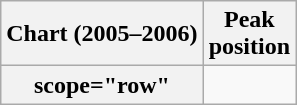<table class="wikitable plainrowheaders">
<tr>
<th scope="col">Chart (2005–2006)</th>
<th scope="col">Peak<br>position</th>
</tr>
<tr>
<th>scope="row"</th>
</tr>
</table>
